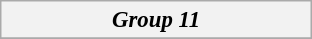<table class="wikitable collapsible collapsed" style="font-size:95%;">
<tr>
<th colspan="1" width="200"><em>Group 11</em></th>
</tr>
<tr>
</tr>
</table>
